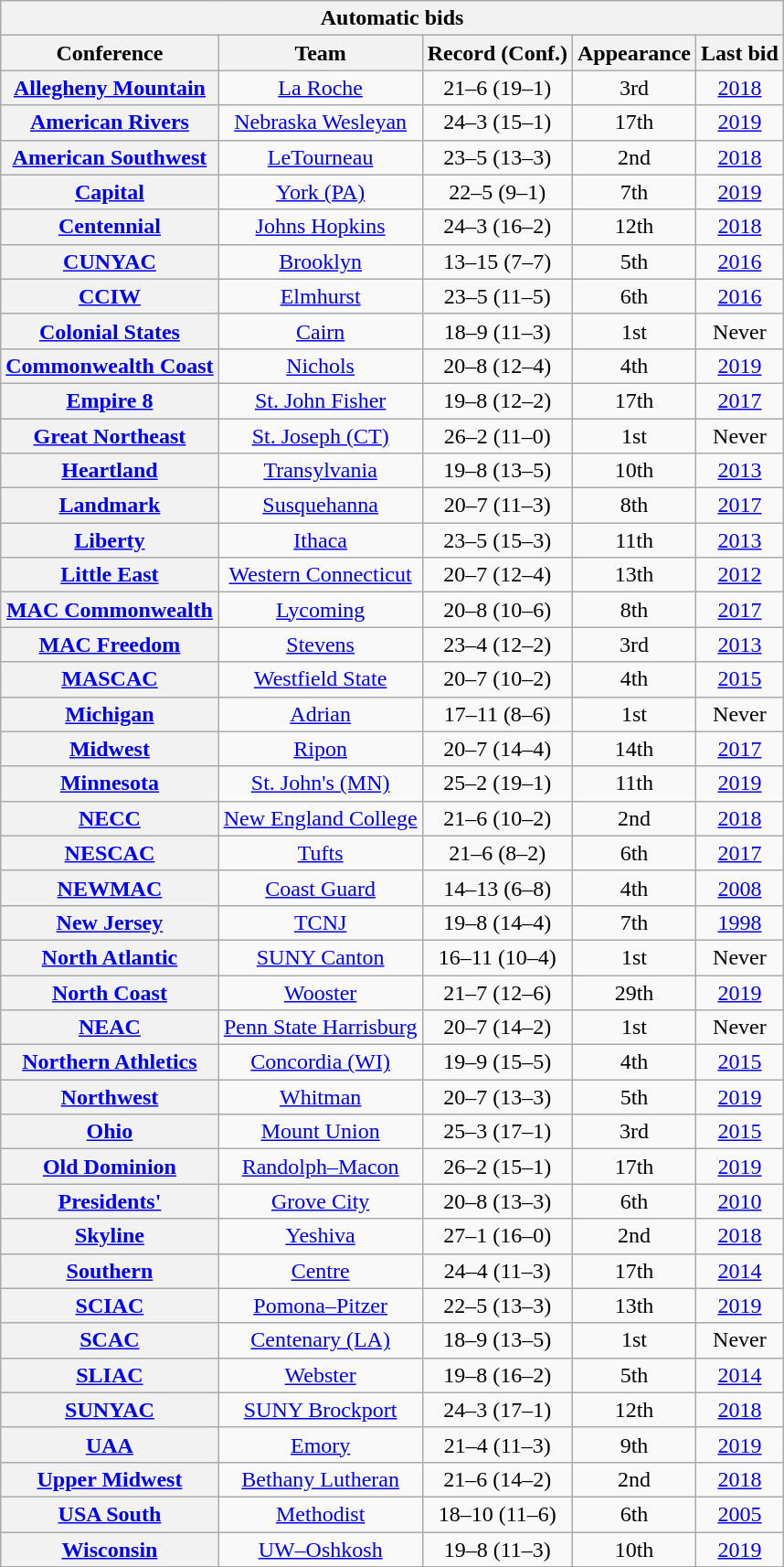<table class="wikitable sortable plainrowheaders" style="text-align:center;">
<tr>
<th colspan="8" style=>Automatic bids</th>
</tr>
<tr>
<th scope="col">Conference</th>
<th scope="col">Team</th>
<th scope="col">Record (Conf.)</th>
<th scope="col" data-sort-type="number">Appearance</th>
<th scope="col">Last bid</th>
</tr>
<tr>
<th><a href='#'>Allegheny Mountain</a></th>
<td><a href='#'>La Roche</a></td>
<td>21–6 (19–1)</td>
<td>3rd</td>
<td><a href='#'>2018</a></td>
</tr>
<tr>
<th><a href='#'>American Rivers</a></th>
<td><a href='#'>Nebraska Wesleyan</a></td>
<td>24–3 (15–1)</td>
<td>17th</td>
<td><a href='#'>2019</a></td>
</tr>
<tr>
<th><a href='#'>American Southwest</a></th>
<td><a href='#'>LeTourneau</a></td>
<td>23–5 (13–3)</td>
<td>2nd</td>
<td><a href='#'>2018</a></td>
</tr>
<tr>
<th><a href='#'>Capital</a></th>
<td><a href='#'>York (PA)</a></td>
<td>22–5 (9–1)</td>
<td>7th</td>
<td><a href='#'>2019</a></td>
</tr>
<tr>
<th><a href='#'>Centennial</a></th>
<td><a href='#'>Johns Hopkins</a></td>
<td>24–3 (16–2)</td>
<td>12th</td>
<td><a href='#'>2018</a></td>
</tr>
<tr>
<th><a href='#'>CUNYAC</a></th>
<td><a href='#'>Brooklyn</a></td>
<td>13–15 (7–7)</td>
<td>5th</td>
<td><a href='#'>2016</a></td>
</tr>
<tr>
<th><a href='#'>CCIW</a></th>
<td><a href='#'>Elmhurst</a></td>
<td>23–5 (11–5)</td>
<td>6th</td>
<td><a href='#'>2016</a></td>
</tr>
<tr>
<th><a href='#'>Colonial States</a></th>
<td><a href='#'>Cairn</a></td>
<td>18–9 (11–3)</td>
<td>1st</td>
<td>Never</td>
</tr>
<tr>
<th><a href='#'>Commonwealth Coast</a></th>
<td><a href='#'>Nichols</a></td>
<td>20–8 (12–4)</td>
<td>4th</td>
<td><a href='#'>2019</a></td>
</tr>
<tr>
<th><a href='#'>Empire 8</a></th>
<td><a href='#'>St. John Fisher</a></td>
<td>19–8 (12–2)</td>
<td>17th</td>
<td><a href='#'>2017</a></td>
</tr>
<tr>
<th><a href='#'>Great Northeast</a></th>
<td><a href='#'>St. Joseph (CT)</a></td>
<td>26–2 (11–0)</td>
<td>1st</td>
<td>Never</td>
</tr>
<tr>
<th><a href='#'>Heartland</a></th>
<td><a href='#'>Transylvania</a></td>
<td>19–8 (13–5)</td>
<td>10th</td>
<td><a href='#'>2013</a></td>
</tr>
<tr>
<th><a href='#'>Landmark</a></th>
<td><a href='#'>Susquehanna</a></td>
<td>20–7 (11–3)</td>
<td>8th</td>
<td><a href='#'>2017</a></td>
</tr>
<tr>
<th><a href='#'>Liberty</a></th>
<td><a href='#'>Ithaca</a></td>
<td>23–5 (15–3)</td>
<td>11th</td>
<td><a href='#'>2013</a></td>
</tr>
<tr>
<th><a href='#'>Little East</a></th>
<td><a href='#'>Western Connecticut</a></td>
<td>20–7 (12–4)</td>
<td>13th</td>
<td><a href='#'>2012</a></td>
</tr>
<tr>
<th><a href='#'>MAC Commonwealth</a></th>
<td><a href='#'>Lycoming</a></td>
<td>20–8 (10–6)</td>
<td>8th</td>
<td><a href='#'>2017</a></td>
</tr>
<tr>
<th><a href='#'>MAC Freedom</a></th>
<td><a href='#'>Stevens</a></td>
<td>23–4 (12–2)</td>
<td>3rd</td>
<td><a href='#'>2013</a></td>
</tr>
<tr>
<th><a href='#'>MASCAC</a></th>
<td><a href='#'>Westfield State</a></td>
<td>20–7 (10–2)</td>
<td>4th</td>
<td><a href='#'>2015</a></td>
</tr>
<tr>
<th><a href='#'>Michigan</a></th>
<td><a href='#'>Adrian</a></td>
<td>17–11 (8–6)</td>
<td>1st</td>
<td>Never</td>
</tr>
<tr>
<th><a href='#'>Midwest</a></th>
<td><a href='#'>Ripon</a></td>
<td>20–7 (14–4)</td>
<td>14th</td>
<td><a href='#'>2017</a></td>
</tr>
<tr>
<th><a href='#'>Minnesota</a></th>
<td><a href='#'>St. John's (MN)</a></td>
<td>25–2 (19–1)</td>
<td>11th</td>
<td><a href='#'>2019</a></td>
</tr>
<tr>
<th><a href='#'>NECC</a></th>
<td><a href='#'>New England College</a></td>
<td>21–6 (10–2)</td>
<td>2nd</td>
<td><a href='#'>2018</a></td>
</tr>
<tr>
<th><a href='#'>NESCAC</a></th>
<td><a href='#'>Tufts</a></td>
<td>21–6 (8–2)</td>
<td>6th</td>
<td><a href='#'>2017</a></td>
</tr>
<tr>
<th><a href='#'>NEWMAC</a></th>
<td><a href='#'>Coast Guard</a></td>
<td>14–13 (6–8)</td>
<td>4th</td>
<td><a href='#'>2008</a></td>
</tr>
<tr>
<th><a href='#'>New Jersey</a></th>
<td><a href='#'>TCNJ</a></td>
<td>19–8 (14–4)</td>
<td>7th</td>
<td><a href='#'>1998</a></td>
</tr>
<tr>
<th><a href='#'>North Atlantic</a></th>
<td><a href='#'>SUNY Canton</a></td>
<td>16–11 (10–4)</td>
<td>1st</td>
<td>Never</td>
</tr>
<tr>
<th><a href='#'>North Coast</a></th>
<td><a href='#'>Wooster</a></td>
<td>21–7 (12–6)</td>
<td>29th</td>
<td><a href='#'>2019</a></td>
</tr>
<tr>
<th><a href='#'>NEAC</a></th>
<td><a href='#'>Penn State Harrisburg</a></td>
<td>20–7 (14–2)</td>
<td>1st</td>
<td>Never</td>
</tr>
<tr>
<th><a href='#'>Northern Athletics</a></th>
<td><a href='#'>Concordia (WI)</a></td>
<td>19–9 (15–5)</td>
<td>4th</td>
<td><a href='#'>2015</a></td>
</tr>
<tr>
<th><a href='#'>Northwest</a></th>
<td><a href='#'>Whitman</a></td>
<td>20–7 (13–3)</td>
<td>5th</td>
<td><a href='#'>2019</a></td>
</tr>
<tr>
<th><a href='#'>Ohio</a></th>
<td><a href='#'>Mount Union</a></td>
<td>25–3 (17–1)</td>
<td>3rd</td>
<td><a href='#'>2015</a></td>
</tr>
<tr>
<th><a href='#'>Old Dominion</a></th>
<td><a href='#'>Randolph–Macon</a></td>
<td>26–2 (15–1)</td>
<td>17th</td>
<td><a href='#'>2019</a></td>
</tr>
<tr>
<th><a href='#'>Presidents'</a></th>
<td><a href='#'>Grove City</a></td>
<td>20–8 (13–3)</td>
<td>6th</td>
<td><a href='#'>2010</a></td>
</tr>
<tr>
<th><a href='#'>Skyline</a></th>
<td><a href='#'>Yeshiva</a></td>
<td>27–1 (16–0)</td>
<td>2nd</td>
<td><a href='#'>2018</a></td>
</tr>
<tr>
<th><a href='#'>Southern</a></th>
<td><a href='#'>Centre</a></td>
<td>24–4 (11–3)</td>
<td>17th</td>
<td><a href='#'>2014</a></td>
</tr>
<tr>
<th><a href='#'>SCIAC</a></th>
<td><a href='#'>Pomona–Pitzer</a></td>
<td>22–5 (13–3)</td>
<td>13th</td>
<td><a href='#'>2019</a></td>
</tr>
<tr>
<th><a href='#'>SCAC</a></th>
<td><a href='#'>Centenary (LA)</a></td>
<td>18–9 (13–5)</td>
<td>1st</td>
<td>Never</td>
</tr>
<tr>
<th><a href='#'>SLIAC</a></th>
<td><a href='#'>Webster</a></td>
<td>19–8 (16–2)</td>
<td>5th</td>
<td><a href='#'>2014</a></td>
</tr>
<tr>
<th><a href='#'>SUNYAC</a></th>
<td><a href='#'>SUNY Brockport</a></td>
<td>24–3 (17–1)</td>
<td>12th</td>
<td><a href='#'>2018</a></td>
</tr>
<tr>
<th><a href='#'>UAA</a></th>
<td><a href='#'>Emory</a></td>
<td>21–4 (11–3)</td>
<td>9th</td>
<td><a href='#'>2019</a></td>
</tr>
<tr>
<th><a href='#'>Upper Midwest</a></th>
<td><a href='#'>Bethany Lutheran</a></td>
<td>21–6 (14–2)</td>
<td>2nd</td>
<td><a href='#'>2018</a></td>
</tr>
<tr>
<th><a href='#'>USA South</a></th>
<td><a href='#'>Methodist</a></td>
<td>18–10 (11–6)</td>
<td>6th</td>
<td><a href='#'>2005</a></td>
</tr>
<tr>
<th><a href='#'>Wisconsin</a></th>
<td><a href='#'>UW–Oshkosh</a></td>
<td>19–8 (11–3)</td>
<td>10th</td>
<td><a href='#'>2019</a></td>
</tr>
</table>
